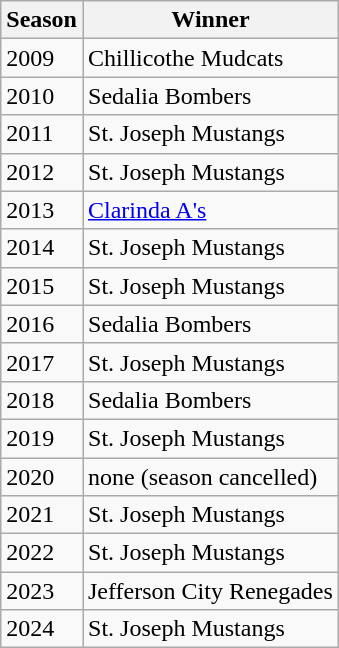<table class="wikitable">
<tr>
<th>Season</th>
<th>Winner</th>
</tr>
<tr>
<td>2009</td>
<td>Chillicothe Mudcats</td>
</tr>
<tr>
<td>2010</td>
<td>Sedalia Bombers</td>
</tr>
<tr>
<td>2011</td>
<td>St. Joseph Mustangs</td>
</tr>
<tr>
<td>2012</td>
<td>St. Joseph Mustangs</td>
</tr>
<tr>
<td>2013</td>
<td><a href='#'>Clarinda A's</a></td>
</tr>
<tr>
<td>2014</td>
<td>St. Joseph Mustangs</td>
</tr>
<tr>
<td>2015</td>
<td>St. Joseph Mustangs</td>
</tr>
<tr>
<td>2016</td>
<td>Sedalia Bombers</td>
</tr>
<tr>
<td>2017</td>
<td>St. Joseph Mustangs</td>
</tr>
<tr>
<td>2018</td>
<td>Sedalia Bombers</td>
</tr>
<tr>
<td>2019</td>
<td>St. Joseph Mustangs</td>
</tr>
<tr>
<td>2020</td>
<td>none (season cancelled)</td>
</tr>
<tr>
<td>2021</td>
<td>St. Joseph Mustangs</td>
</tr>
<tr>
<td>2022</td>
<td>St. Joseph Mustangs</td>
</tr>
<tr>
<td>2023</td>
<td>Jefferson City Renegades</td>
</tr>
<tr>
<td>2024</td>
<td>St. Joseph Mustangs</td>
</tr>
</table>
